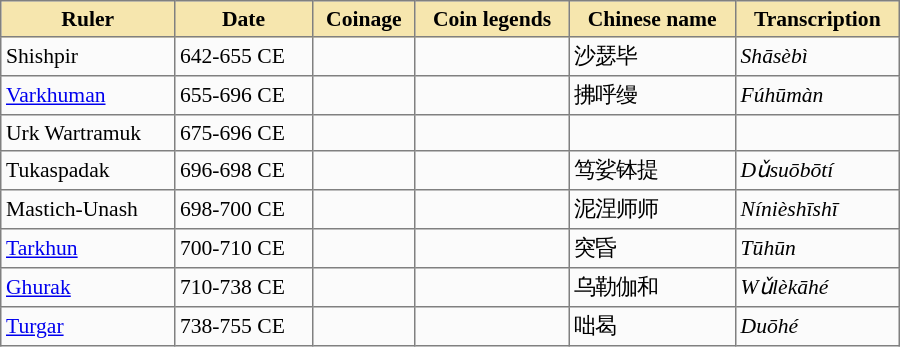<table class="nowraplinks" cellspacing="0" cellpadding="3" width="600px" rules="all" style="background:#fbfbfb; border-style: solid; border-width: 1px; font-size:90%; empty-cells:show; border-collapse:collapse">
<tr bgcolor="#F6E6AE">
<th>Ruler</th>
<th>Date</th>
<th>Coinage</th>
<th>Coin legends</th>
<th>Chinese name</th>
<th>Transcription</th>
</tr>
<tr>
<td>Shishpir</td>
<td>642-655 CE</td>
<td></td>
<td></td>
<td>沙瑟毕</td>
<td><em>Shāsèbì</em></td>
</tr>
<tr>
<td><a href='#'>Varkhuman</a></td>
<td>655-696 CE</td>
<td></td>
<td></td>
<td>拂呼缦</td>
<td><em>Fúhūmàn</em></td>
</tr>
<tr>
<td>Urk Wartramuk</td>
<td>675-696 CE</td>
<td></td>
<td></td>
<td></td>
<td></td>
</tr>
<tr>
<td>Tukaspadak</td>
<td>696-698 CE</td>
<td></td>
<td></td>
<td>笃娑钵提</td>
<td><em>Dǔsuōbōtí</em></td>
</tr>
<tr>
<td>Mastich-Unash</td>
<td>698-700 CE</td>
<td></td>
<td></td>
<td>泥涅师师</td>
<td><em>Nínièshīshī</em></td>
</tr>
<tr>
<td><a href='#'>Tarkhun</a></td>
<td>700-710 CE</td>
<td></td>
<td></td>
<td>突昏</td>
<td><em>Tūhūn</em></td>
</tr>
<tr>
<td><a href='#'>Ghurak</a></td>
<td>710-738 CE</td>
<td></td>
<td></td>
<td>乌勒伽和</td>
<td><em>Wǔlèkāhé</em></td>
</tr>
<tr>
<td><a href='#'>Turgar</a></td>
<td>738-755 CE</td>
<td></td>
<td></td>
<td>咄曷</td>
<td><em>Duōhé</em></td>
</tr>
</table>
